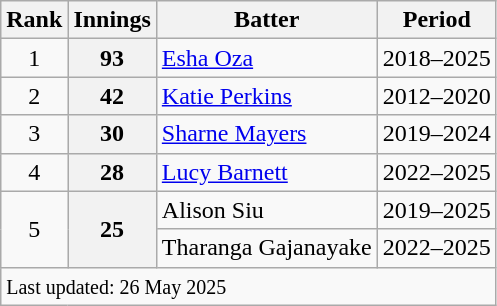<table class="wikitable defaultleft col3center">
<tr>
<th scope="col">Rank</th>
<th scope="col">Innings</th>
<th scope="col">Batter</th>
<th scope="col">Period</th>
</tr>
<tr>
<td align=center>1</td>
<th scope=row>93</th>
<td> <a href='#'>Esha Oza</a></td>
<td>2018–2025</td>
</tr>
<tr>
<td align=center>2</td>
<th scope="row">42</th>
<td> <a href='#'>Katie Perkins</a></td>
<td>2012–2020</td>
</tr>
<tr>
<td align=center>3</td>
<th scope="row">30</th>
<td> <a href='#'>Sharne Mayers</a></td>
<td>2019–2024</td>
</tr>
<tr>
<td align=center>4</td>
<th scope="row">28</th>
<td> <a href='#'>Lucy Barnett</a></td>
<td>2022–2025</td>
</tr>
<tr>
<td align=center rowspan=2>5</td>
<th scope="row" rowspan=2>25</th>
<td> Alison Siu</td>
<td>2019–2025</td>
</tr>
<tr>
<td> Tharanga Gajanayake</td>
<td>2022–2025</td>
</tr>
<tr>
<td scope="row" colspan="4"><small>Last updated: 26 May 2025</small></td>
</tr>
</table>
